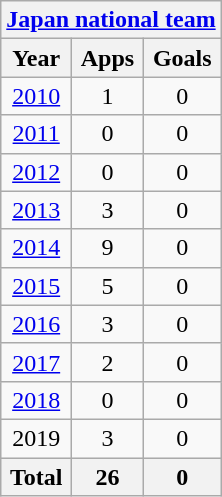<table class="wikitable" style="text-align:center">
<tr>
<th colspan=3><a href='#'>Japan national team</a></th>
</tr>
<tr>
<th>Year</th>
<th>Apps</th>
<th>Goals</th>
</tr>
<tr>
<td><a href='#'>2010</a></td>
<td>1</td>
<td>0</td>
</tr>
<tr>
<td><a href='#'>2011</a></td>
<td>0</td>
<td>0</td>
</tr>
<tr>
<td><a href='#'>2012</a></td>
<td>0</td>
<td>0</td>
</tr>
<tr>
<td><a href='#'>2013</a></td>
<td>3</td>
<td>0</td>
</tr>
<tr>
<td><a href='#'>2014</a></td>
<td>9</td>
<td>0</td>
</tr>
<tr>
<td><a href='#'>2015</a></td>
<td>5</td>
<td>0</td>
</tr>
<tr>
<td><a href='#'>2016</a></td>
<td>3</td>
<td>0</td>
</tr>
<tr>
<td><a href='#'>2017</a></td>
<td>2</td>
<td>0</td>
</tr>
<tr>
<td><a href='#'>2018</a></td>
<td>0</td>
<td>0</td>
</tr>
<tr>
<td>2019</td>
<td>3</td>
<td>0</td>
</tr>
<tr>
<th>Total</th>
<th>26</th>
<th>0</th>
</tr>
</table>
